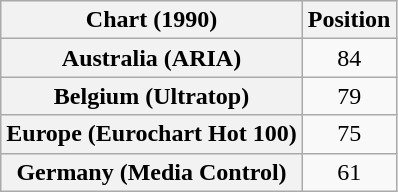<table class="wikitable sortable plainrowheaders" style="text-align:center">
<tr>
<th scope="col">Chart (1990)</th>
<th scope="col">Position</th>
</tr>
<tr>
<th scope="row">Australia (ARIA)</th>
<td>84</td>
</tr>
<tr>
<th scope="row">Belgium (Ultratop)</th>
<td>79</td>
</tr>
<tr>
<th scope="row">Europe (Eurochart Hot 100)</th>
<td>75</td>
</tr>
<tr>
<th scope="row">Germany (Media Control)</th>
<td>61</td>
</tr>
</table>
